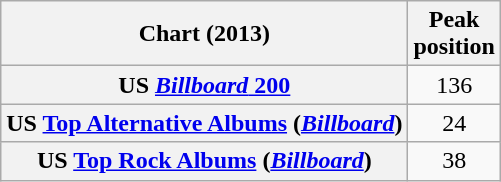<table class="wikitable sortable plainrowheaders" style="text-align:center">
<tr>
<th scope="col">Chart (2013)</th>
<th scope="col">Peak<br> position</th>
</tr>
<tr>
<th scope="row">US <a href='#'><em>Billboard</em> 200</a></th>
<td>136</td>
</tr>
<tr>
<th scope="row">US <a href='#'>Top Alternative Albums</a> (<a href='#'><em>Billboard</em></a>)</th>
<td>24</td>
</tr>
<tr>
<th scope="row">US <a href='#'>Top Rock Albums</a> (<a href='#'><em>Billboard</em></a>)</th>
<td>38</td>
</tr>
</table>
